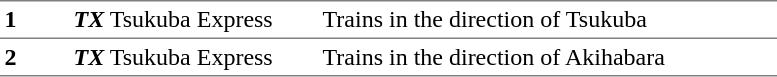<table table border=0 cellspacing=0 cellpadding=3>
<tr>
<td style="border-top:solid 1px gray; border-bottom:solid 1px gray;" width=40px><strong>1</strong></td>
<td style="border-top:solid 1px gray; border-bottom:solid 1px gray;" width=160px><span><strong><em>TX</em></strong></span>     Tsukuba Express</td>
<td style="border-top:solid 1px gray; border-bottom:solid 1px gray;" width=300px>Trains in the direction of Tsukuba</td>
</tr>
<tr>
<td style="border-bottom:solid 1px gray;"><strong>2</strong></td>
<td style="border-bottom:solid 1px gray;"><span><strong><em>TX</em></strong></span>     Tsukuba Express</td>
<td style="border-bottom:solid 1px gray;">Trains in the direction of Akihabara</td>
</tr>
</table>
